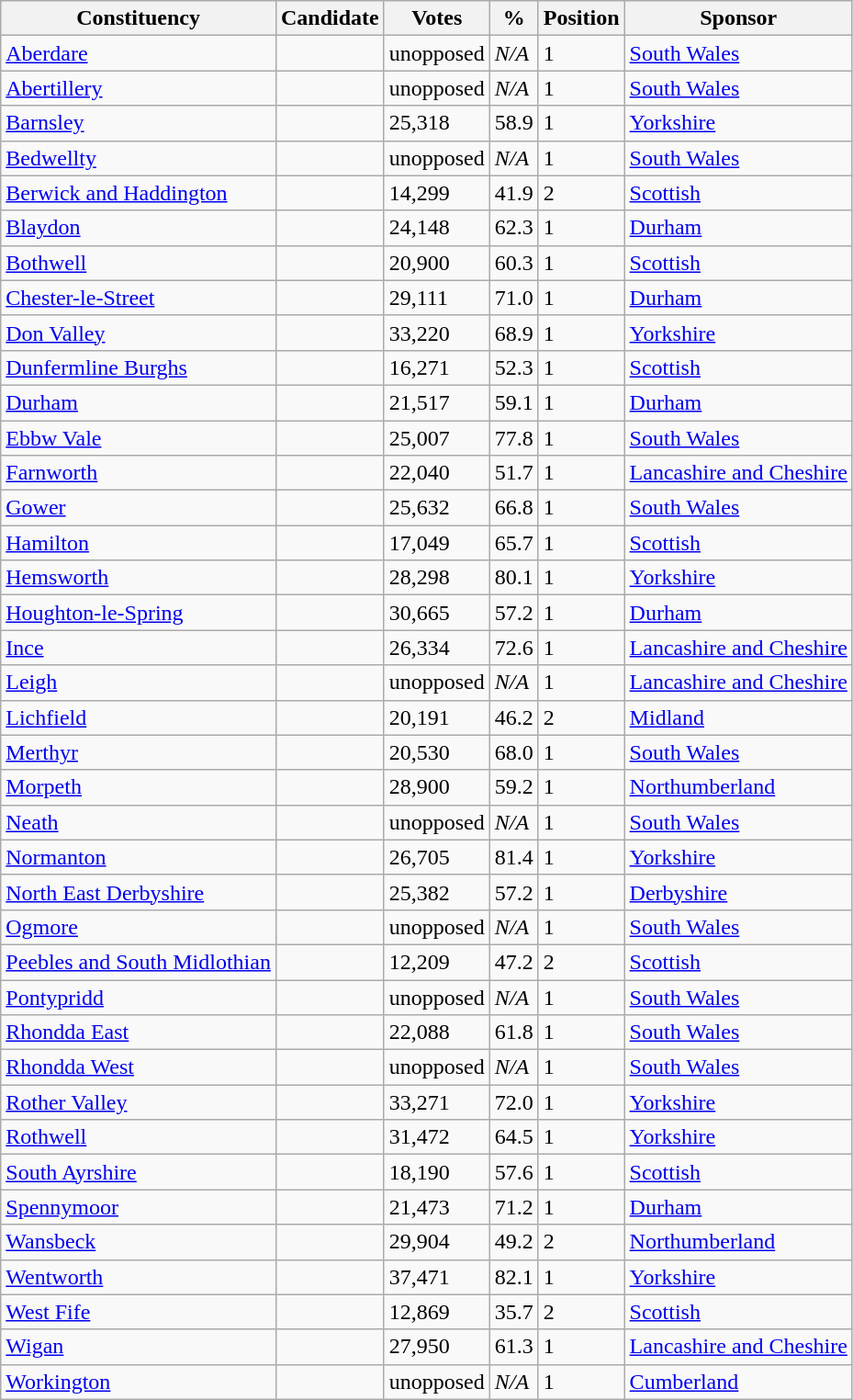<table class="wikitable sortable">
<tr>
<th>Constituency</th>
<th>Candidate</th>
<th>Votes</th>
<th>%</th>
<th>Position</th>
<th>Sponsor</th>
</tr>
<tr>
<td><a href='#'>Aberdare</a></td>
<td></td>
<td>unopposed</td>
<td><em>N/A</em></td>
<td>1</td>
<td><a href='#'>South Wales</a></td>
</tr>
<tr>
<td><a href='#'>Abertillery</a></td>
<td></td>
<td>unopposed</td>
<td><em>N/A</em></td>
<td>1</td>
<td><a href='#'>South Wales</a></td>
</tr>
<tr>
<td><a href='#'>Barnsley</a></td>
<td></td>
<td>25,318</td>
<td>58.9</td>
<td>1</td>
<td><a href='#'>Yorkshire</a></td>
</tr>
<tr>
<td><a href='#'>Bedwellty</a></td>
<td></td>
<td>unopposed</td>
<td><em>N/A</em></td>
<td>1</td>
<td><a href='#'>South Wales</a></td>
</tr>
<tr>
<td><a href='#'>Berwick and Haddington</a></td>
<td></td>
<td>14,299</td>
<td>41.9</td>
<td>2</td>
<td><a href='#'>Scottish</a></td>
</tr>
<tr>
<td><a href='#'>Blaydon</a></td>
<td></td>
<td>24,148</td>
<td>62.3</td>
<td>1</td>
<td><a href='#'>Durham</a></td>
</tr>
<tr>
<td><a href='#'>Bothwell</a></td>
<td></td>
<td>20,900</td>
<td>60.3</td>
<td>1</td>
<td><a href='#'>Scottish</a></td>
</tr>
<tr>
<td><a href='#'>Chester-le-Street</a></td>
<td></td>
<td>29,111</td>
<td>71.0</td>
<td>1</td>
<td><a href='#'>Durham</a></td>
</tr>
<tr>
<td><a href='#'>Don Valley</a></td>
<td></td>
<td>33,220</td>
<td>68.9</td>
<td>1</td>
<td><a href='#'>Yorkshire</a></td>
</tr>
<tr>
<td><a href='#'>Dunfermline Burghs</a></td>
<td></td>
<td>16,271</td>
<td>52.3</td>
<td>1</td>
<td><a href='#'>Scottish</a></td>
</tr>
<tr>
<td><a href='#'>Durham</a></td>
<td></td>
<td>21,517</td>
<td>59.1</td>
<td>1</td>
<td><a href='#'>Durham</a></td>
</tr>
<tr>
<td><a href='#'>Ebbw Vale</a></td>
<td></td>
<td>25,007</td>
<td>77.8</td>
<td>1</td>
<td><a href='#'>South Wales</a></td>
</tr>
<tr>
<td><a href='#'>Farnworth</a></td>
<td></td>
<td>22,040</td>
<td>51.7</td>
<td>1</td>
<td><a href='#'>Lancashire and Cheshire</a></td>
</tr>
<tr>
<td><a href='#'>Gower</a></td>
<td></td>
<td>25,632</td>
<td>66.8</td>
<td>1</td>
<td><a href='#'>South Wales</a></td>
</tr>
<tr>
<td><a href='#'>Hamilton</a></td>
<td></td>
<td>17,049</td>
<td>65.7</td>
<td>1</td>
<td><a href='#'>Scottish</a></td>
</tr>
<tr>
<td><a href='#'>Hemsworth</a></td>
<td></td>
<td>28,298</td>
<td>80.1</td>
<td>1</td>
<td><a href='#'>Yorkshire</a></td>
</tr>
<tr>
<td><a href='#'>Houghton-le-Spring</a></td>
<td></td>
<td>30,665</td>
<td>57.2</td>
<td>1</td>
<td><a href='#'>Durham</a></td>
</tr>
<tr>
<td><a href='#'>Ince</a></td>
<td></td>
<td>26,334</td>
<td>72.6</td>
<td>1</td>
<td><a href='#'>Lancashire and Cheshire</a></td>
</tr>
<tr>
<td><a href='#'>Leigh</a></td>
<td></td>
<td>unopposed</td>
<td><em>N/A</em></td>
<td>1</td>
<td><a href='#'>Lancashire and Cheshire</a></td>
</tr>
<tr>
<td><a href='#'>Lichfield</a></td>
<td></td>
<td>20,191</td>
<td>46.2</td>
<td>2</td>
<td><a href='#'>Midland</a></td>
</tr>
<tr>
<td><a href='#'>Merthyr</a></td>
<td></td>
<td>20,530</td>
<td>68.0</td>
<td>1</td>
<td><a href='#'>South Wales</a></td>
</tr>
<tr>
<td><a href='#'>Morpeth</a></td>
<td></td>
<td>28,900</td>
<td>59.2</td>
<td>1</td>
<td><a href='#'>Northumberland</a></td>
</tr>
<tr>
<td><a href='#'>Neath</a></td>
<td></td>
<td>unopposed</td>
<td><em>N/A</em></td>
<td>1</td>
<td><a href='#'>South Wales</a></td>
</tr>
<tr>
<td><a href='#'>Normanton</a></td>
<td></td>
<td>26,705</td>
<td>81.4</td>
<td>1</td>
<td><a href='#'>Yorkshire</a></td>
</tr>
<tr>
<td><a href='#'>North East Derbyshire</a></td>
<td></td>
<td>25,382</td>
<td>57.2</td>
<td>1</td>
<td><a href='#'>Derbyshire</a></td>
</tr>
<tr>
<td><a href='#'>Ogmore</a></td>
<td></td>
<td>unopposed</td>
<td><em>N/A</em></td>
<td>1</td>
<td><a href='#'>South Wales</a></td>
</tr>
<tr>
<td><a href='#'>Peebles and South Midlothian</a></td>
<td></td>
<td>12,209</td>
<td>47.2</td>
<td>2</td>
<td><a href='#'>Scottish</a></td>
</tr>
<tr>
<td><a href='#'>Pontypridd</a></td>
<td></td>
<td>unopposed</td>
<td><em>N/A</em></td>
<td>1</td>
<td><a href='#'>South Wales</a></td>
</tr>
<tr>
<td><a href='#'>Rhondda East</a></td>
<td></td>
<td>22,088</td>
<td>61.8</td>
<td>1</td>
<td><a href='#'>South Wales</a></td>
</tr>
<tr>
<td><a href='#'>Rhondda West</a></td>
<td></td>
<td>unopposed</td>
<td><em>N/A</em></td>
<td>1</td>
<td><a href='#'>South Wales</a></td>
</tr>
<tr>
<td><a href='#'>Rother Valley</a></td>
<td></td>
<td>33,271</td>
<td>72.0</td>
<td>1</td>
<td><a href='#'>Yorkshire</a></td>
</tr>
<tr>
<td><a href='#'>Rothwell</a></td>
<td></td>
<td>31,472</td>
<td>64.5</td>
<td>1</td>
<td><a href='#'>Yorkshire</a></td>
</tr>
<tr>
<td><a href='#'>South Ayrshire</a></td>
<td></td>
<td>18,190</td>
<td>57.6</td>
<td>1</td>
<td><a href='#'>Scottish</a></td>
</tr>
<tr>
<td><a href='#'>Spennymoor</a></td>
<td></td>
<td>21,473</td>
<td>71.2</td>
<td>1</td>
<td><a href='#'>Durham</a></td>
</tr>
<tr>
<td><a href='#'>Wansbeck</a></td>
<td></td>
<td>29,904</td>
<td>49.2</td>
<td>2</td>
<td><a href='#'>Northumberland</a></td>
</tr>
<tr>
<td><a href='#'>Wentworth</a></td>
<td></td>
<td>37,471</td>
<td>82.1</td>
<td>1</td>
<td><a href='#'>Yorkshire</a></td>
</tr>
<tr>
<td><a href='#'>West Fife</a></td>
<td></td>
<td>12,869</td>
<td>35.7</td>
<td>2</td>
<td><a href='#'>Scottish</a></td>
</tr>
<tr>
<td><a href='#'>Wigan</a></td>
<td></td>
<td>27,950</td>
<td>61.3</td>
<td>1</td>
<td><a href='#'>Lancashire and Cheshire</a></td>
</tr>
<tr>
<td><a href='#'>Workington</a></td>
<td></td>
<td>unopposed</td>
<td><em>N/A</em></td>
<td>1</td>
<td><a href='#'>Cumberland</a></td>
</tr>
</table>
